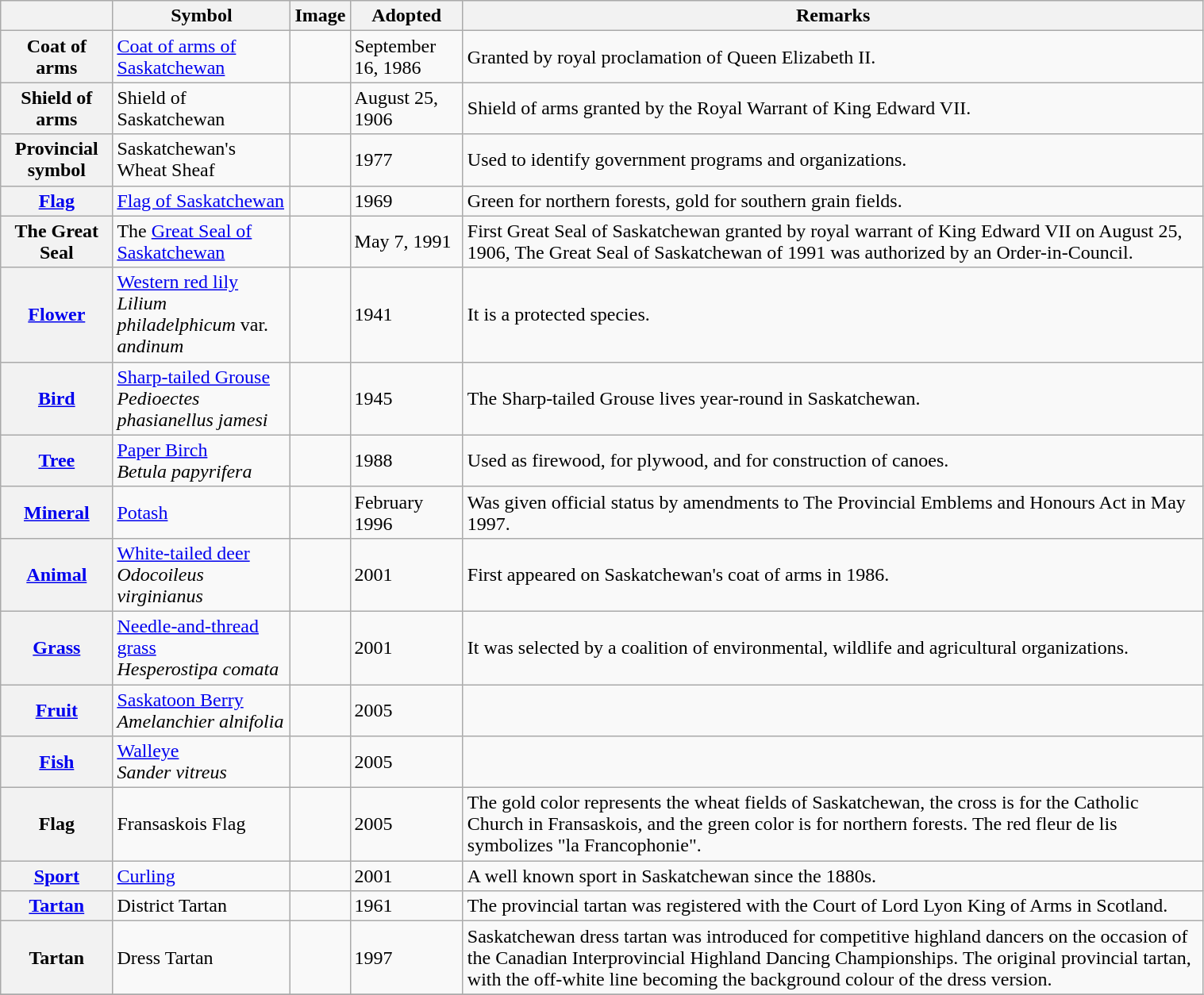<table class="wikitable" style="width:80%;">
<tr>
<th></th>
<th>Symbol</th>
<th>Image</th>
<th>Adopted</th>
<th>Remarks</th>
</tr>
<tr>
<th>Coat of arms</th>
<td><a href='#'>Coat of arms of Saskatchewan</a></td>
<td></td>
<td>September 16, 1986 </td>
<td>Granted by royal proclamation of Queen Elizabeth II.</td>
</tr>
<tr>
<th>Shield of arms</th>
<td>Shield of Saskatchewan</td>
<td></td>
<td>August 25, 1906</td>
<td>Shield of arms granted by the Royal Warrant of King Edward VII.</td>
</tr>
<tr>
<th>Provincial symbol</th>
<td>Saskatchewan's Wheat Sheaf</td>
<td></td>
<td>1977</td>
<td>Used to identify government programs and organizations.</td>
</tr>
<tr>
<th><a href='#'>Flag</a></th>
<td><a href='#'>Flag of Saskatchewan</a></td>
<td></td>
<td>1969</td>
<td>Green for northern forests, gold for southern grain fields.</td>
</tr>
<tr>
<th>The Great Seal</th>
<td>The <a href='#'>Great Seal of Saskatchewan</a></td>
<td></td>
<td>May 7, 1991</td>
<td>First Great Seal of Saskatchewan granted by royal warrant of King Edward VII on August 25, 1906, The Great Seal of Saskatchewan of 1991 was authorized by an Order-in-Council.</td>
</tr>
<tr>
<th><a href='#'>Flower</a></th>
<td><a href='#'>Western red lily</a><br><em>Lilium philadelphicum</em> var. <em>andinum</em></td>
<td></td>
<td>1941</td>
<td>It is a protected species.</td>
</tr>
<tr>
<th><a href='#'>Bird</a></th>
<td><a href='#'>Sharp-tailed Grouse</a><br><em>Pedioectes phasianellus jamesi</em></td>
<td></td>
<td>1945</td>
<td>The Sharp-tailed Grouse lives year-round in Saskatchewan.</td>
</tr>
<tr>
<th><a href='#'>Tree</a></th>
<td><a href='#'>Paper Birch</a><br><em>Betula papyrifera</em></td>
<td></td>
<td>1988</td>
<td>Used as firewood, for plywood, and for construction of canoes.</td>
</tr>
<tr>
<th><a href='#'>Mineral</a></th>
<td><a href='#'>Potash</a></td>
<td></td>
<td>February 1996</td>
<td>Was given official status by amendments to The Provincial Emblems and Honours Act in May 1997.</td>
</tr>
<tr>
<th><a href='#'>Animal</a></th>
<td><a href='#'>White-tailed deer</a><br><em>Odocoileus virginianus</em></td>
<td></td>
<td>2001</td>
<td>First appeared on Saskatchewan's coat of arms in 1986.</td>
</tr>
<tr>
<th><a href='#'>Grass</a></th>
<td><a href='#'>Needle-and-thread grass</a><br><em>Hesperostipa comata</em></td>
<td></td>
<td>2001</td>
<td>It was selected by a coalition of environmental, wildlife and agricultural organizations.</td>
</tr>
<tr>
<th><a href='#'>Fruit</a></th>
<td><a href='#'>Saskatoon Berry</a><br><em>Amelanchier alnifolia</em></td>
<td></td>
<td>2005</td>
<td></td>
</tr>
<tr>
<th><a href='#'>Fish</a></th>
<td><a href='#'>Walleye</a><br><em>Sander vitreus</em></td>
<td></td>
<td>2005</td>
<td></td>
</tr>
<tr>
<th>Flag</th>
<td>Fransaskois Flag</td>
<td></td>
<td>2005</td>
<td>The gold color represents the wheat fields of Saskatchewan, the cross is for the Catholic Church in Fransaskois, and the green color is for northern forests. The red fleur de lis symbolizes "la Francophonie".</td>
</tr>
<tr>
<th><a href='#'>Sport</a></th>
<td><a href='#'>Curling</a></td>
<td></td>
<td>2001</td>
<td>A well known sport in Saskatchewan since the 1880s.</td>
</tr>
<tr>
<th><a href='#'>Tartan</a></th>
<td>District Tartan</td>
<td></td>
<td>1961</td>
<td>The provincial tartan was registered with the Court of Lord Lyon King of Arms in Scotland.</td>
</tr>
<tr>
<th>Tartan</th>
<td>Dress Tartan</td>
<td></td>
<td>1997</td>
<td>Saskatchewan dress tartan was introduced for competitive highland dancers on the occasion of the Canadian Interprovincial Highland Dancing Championships. The original provincial tartan, with the off-white line becoming the background colour of the dress version.</td>
</tr>
<tr>
</tr>
</table>
